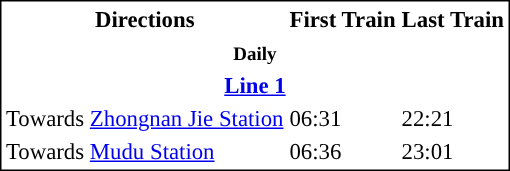<table style="text-align:centre; font-size:95%; border:1px solid black">
<tr>
<th>Directions</th>
<th>First Train</th>
<th>Last Train</th>
</tr>
<tr>
<th colspan="5" style="text-align:center"><small>Daily</small></th>
</tr>
<tr>
<th colspan="8" style="background-color:#"><a href='#'>Line 1</a></th>
</tr>
<tr>
<td>Towards <a href='#'>Zhongnan Jie Station</a></td>
<td>06:31</td>
<td>22:21</td>
</tr>
<tr>
<td>Towards <a href='#'>Mudu Station</a></td>
<td>06:36</td>
<td>23:01</td>
</tr>
</table>
